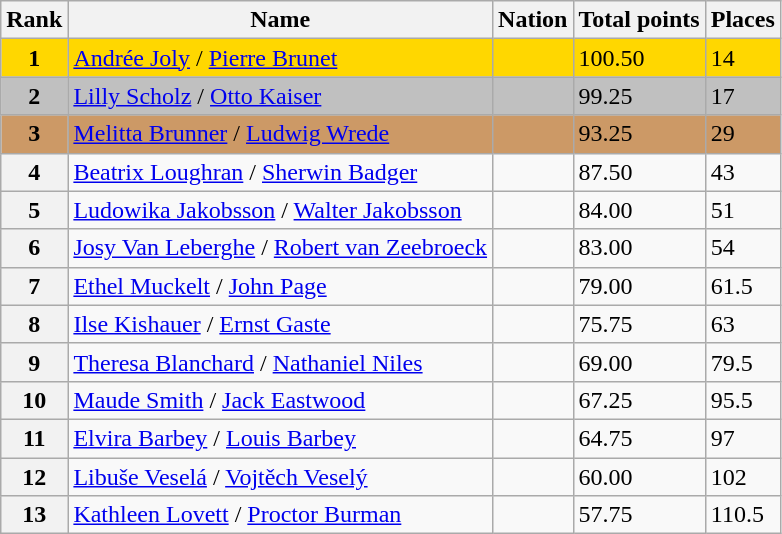<table class=wikitable>
<tr>
<th>Rank</th>
<th>Name</th>
<th>Nation</th>
<th>Total points</th>
<th>Places</th>
</tr>
<tr bgcolor=gold>
<td align=center><strong>1</strong></td>
<td><a href='#'>Andrée Joly</a> / <a href='#'>Pierre Brunet</a></td>
<td></td>
<td>100.50</td>
<td>14</td>
</tr>
<tr bgcolor=silver>
<td align=center><strong>2</strong></td>
<td><a href='#'>Lilly Scholz</a> / <a href='#'>Otto Kaiser</a></td>
<td></td>
<td>99.25</td>
<td>17</td>
</tr>
<tr bgcolor=cc9966>
<td align=center><strong>3</strong></td>
<td><a href='#'>Melitta Brunner</a> / <a href='#'>Ludwig Wrede</a></td>
<td></td>
<td>93.25</td>
<td>29</td>
</tr>
<tr>
<th>4</th>
<td><a href='#'>Beatrix Loughran</a> / <a href='#'>Sherwin Badger</a></td>
<td></td>
<td>87.50</td>
<td>43</td>
</tr>
<tr>
<th>5</th>
<td><a href='#'>Ludowika Jakobsson</a> / <a href='#'>Walter Jakobsson</a></td>
<td></td>
<td>84.00</td>
<td>51</td>
</tr>
<tr>
<th>6</th>
<td><a href='#'>Josy Van Leberghe</a> / <a href='#'>Robert van Zeebroeck</a></td>
<td></td>
<td>83.00</td>
<td>54</td>
</tr>
<tr>
<th>7</th>
<td><a href='#'>Ethel Muckelt</a> / <a href='#'>John Page</a></td>
<td></td>
<td>79.00</td>
<td>61.5</td>
</tr>
<tr>
<th>8</th>
<td><a href='#'>Ilse Kishauer</a> / <a href='#'>Ernst Gaste</a></td>
<td></td>
<td>75.75</td>
<td>63</td>
</tr>
<tr>
<th>9</th>
<td><a href='#'>Theresa Blanchard</a> / <a href='#'>Nathaniel Niles</a></td>
<td></td>
<td>69.00</td>
<td>79.5</td>
</tr>
<tr>
<th>10</th>
<td><a href='#'>Maude Smith</a> / <a href='#'>Jack Eastwood</a></td>
<td></td>
<td>67.25</td>
<td>95.5</td>
</tr>
<tr>
<th>11</th>
<td><a href='#'>Elvira Barbey</a> / <a href='#'>Louis Barbey</a></td>
<td></td>
<td>64.75</td>
<td>97</td>
</tr>
<tr>
<th>12</th>
<td><a href='#'>Libuše Veselá</a> / <a href='#'>Vojtěch Veselý</a></td>
<td></td>
<td>60.00</td>
<td>102</td>
</tr>
<tr>
<th>13</th>
<td><a href='#'>Kathleen Lovett</a> / <a href='#'>Proctor Burman</a></td>
<td></td>
<td>57.75</td>
<td>110.5</td>
</tr>
</table>
